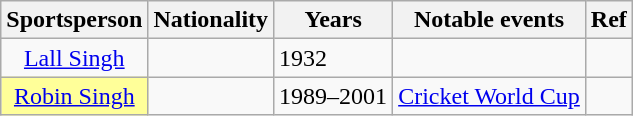<table class="wikitable plainrowheaders sortable" style="text-align:center">
<tr>
<th>Sportsperson</th>
<th>Nationality</th>
<th>Years</th>
<th>Notable events</th>
<th>Ref</th>
</tr>
<tr>
<td><a href='#'>Lall Singh</a></td>
<td align=left></td>
<td align=left>1932</td>
<td></td>
<td></td>
</tr>
<tr>
<td bgcolor="#ffff99"><a href='#'>Robin Singh</a></td>
<td align=left></td>
<td align=left>1989–2001</td>
<td><a href='#'>Cricket World Cup</a></td>
<td></td>
</tr>
</table>
